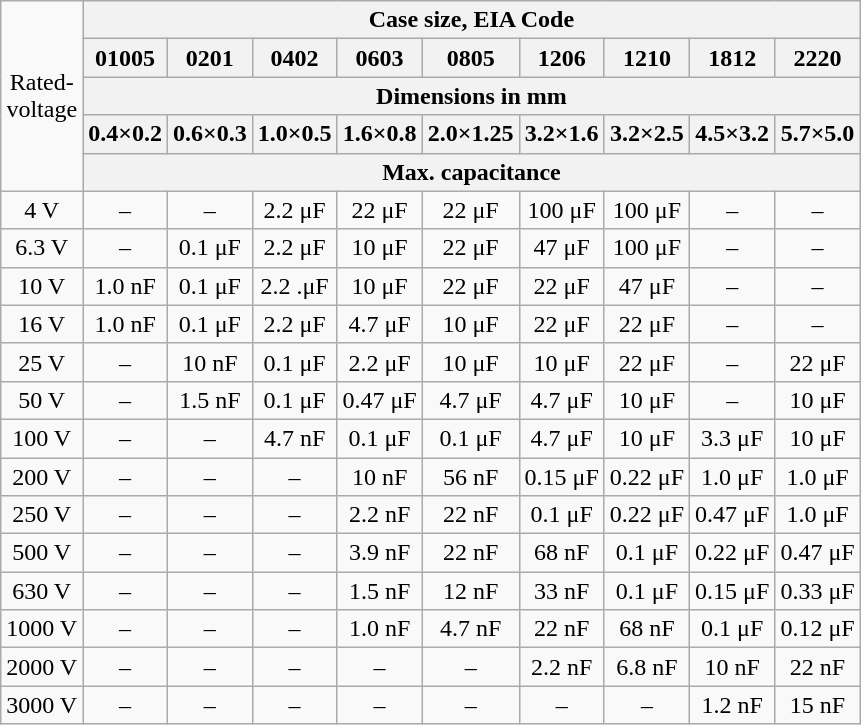<table class="wikitable" style="text-align:center">
<tr class="hintergrundfarbe6" style="text-align:center">
<td rowspan="5">Rated-<br>voltage</td>
<th colspan="9">Case size, EIA Code</th>
</tr>
<tr>
<th>01005</th>
<th>0201</th>
<th>0402</th>
<th>0603</th>
<th>0805</th>
<th>1206</th>
<th>1210</th>
<th>1812</th>
<th>2220</th>
</tr>
<tr>
<th colspan="9">Dimensions in mm</th>
</tr>
<tr>
<th>0.4×0.2</th>
<th>0.6×0.3</th>
<th>1.0×0.5</th>
<th>1.6×0.8</th>
<th>2.0×1.25</th>
<th>3.2×1.6</th>
<th>3.2×2.5</th>
<th>4.5×3.2</th>
<th>5.7×5.0</th>
</tr>
<tr class="hintergrundfarbe5">
<th colspan="9">Max. capacitance</th>
</tr>
<tr>
<td>4 V</td>
<td>–</td>
<td>–</td>
<td>2.2 μF</td>
<td>22 μF</td>
<td>22 μF</td>
<td>100 μF</td>
<td>100 μF</td>
<td>–</td>
<td>–</td>
</tr>
<tr>
<td>6.3 V</td>
<td>–</td>
<td>0.1 μF</td>
<td>2.2 μF</td>
<td>10 μF</td>
<td>22 μF</td>
<td>47 μF</td>
<td>100 μF</td>
<td>–</td>
<td>–</td>
</tr>
<tr>
<td>10 V</td>
<td>1.0 nF</td>
<td>0.1 μF</td>
<td>2.2 .μF</td>
<td>10 μF</td>
<td>22 μF</td>
<td>22 μF</td>
<td>47 μF</td>
<td>–</td>
<td>–</td>
</tr>
<tr>
<td>16 V</td>
<td>1.0 nF</td>
<td>0.1 μF</td>
<td>2.2 μF</td>
<td>4.7 μF</td>
<td>10 μF</td>
<td>22 μF</td>
<td>22 μF</td>
<td>–</td>
<td>–</td>
</tr>
<tr>
<td>25 V</td>
<td>–</td>
<td>10 nF</td>
<td>0.1 μF</td>
<td>2.2 μF</td>
<td>10 μF</td>
<td>10 μF</td>
<td>22 μF</td>
<td>–</td>
<td>22 μF</td>
</tr>
<tr>
<td>50 V</td>
<td>–</td>
<td>1.5 nF</td>
<td>0.1 μF</td>
<td>0.47 μF</td>
<td>4.7 μF</td>
<td>4.7 μF</td>
<td>10 μF</td>
<td>–</td>
<td>10 μF</td>
</tr>
<tr>
<td>100 V</td>
<td>–</td>
<td>–</td>
<td>4.7 nF</td>
<td>0.1 μF</td>
<td>0.1 μF</td>
<td>4.7 μF</td>
<td>10 μF</td>
<td>3.3 μF</td>
<td>10 μF</td>
</tr>
<tr>
<td>200 V</td>
<td>–</td>
<td>–</td>
<td>–</td>
<td>10 nF</td>
<td>56 nF</td>
<td>0.15 μF</td>
<td>0.22 μF</td>
<td>1.0 μF</td>
<td>1.0 μF</td>
</tr>
<tr>
<td>250 V</td>
<td>–</td>
<td>–</td>
<td>–</td>
<td>2.2 nF</td>
<td>22 nF</td>
<td>0.1 μF</td>
<td>0.22 μF</td>
<td>0.47 μF</td>
<td>1.0 μF</td>
</tr>
<tr>
<td>500 V</td>
<td>–</td>
<td>–</td>
<td>–</td>
<td>3.9 nF</td>
<td>22 nF</td>
<td>68 nF</td>
<td>0.1 μF</td>
<td>0.22 μF</td>
<td>0.47 μF</td>
</tr>
<tr>
<td>630 V</td>
<td>–</td>
<td>–</td>
<td>–</td>
<td>1.5 nF</td>
<td>12 nF</td>
<td>33 nF</td>
<td>0.1 μF</td>
<td>0.15 μF</td>
<td>0.33 μF</td>
</tr>
<tr>
<td>1000 V</td>
<td>–</td>
<td>–</td>
<td>–</td>
<td>1.0 nF</td>
<td>4.7 nF</td>
<td>22 nF</td>
<td>68 nF</td>
<td>0.1 μF</td>
<td>0.12 μF</td>
</tr>
<tr>
<td>2000 V</td>
<td>–</td>
<td>–</td>
<td>–</td>
<td>–</td>
<td>–</td>
<td>2.2 nF</td>
<td>6.8 nF</td>
<td>10 nF</td>
<td>22 nF</td>
</tr>
<tr>
<td>3000 V</td>
<td>–</td>
<td>–</td>
<td>–</td>
<td>–</td>
<td>–</td>
<td>–</td>
<td>–</td>
<td>1.2 nF</td>
<td>15 nF</td>
</tr>
</table>
